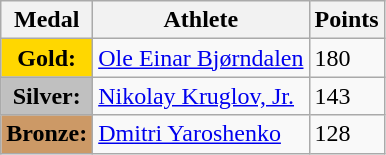<table class="wikitable">
<tr>
<th><strong>Medal</strong></th>
<th><strong>Athlete</strong></th>
<th><strong>Points</strong></th>
</tr>
<tr>
<td style="text-align:center;background-color:gold;"><strong>Gold:</strong></td>
<td> <a href='#'>Ole Einar Bjørndalen</a></td>
<td>180</td>
</tr>
<tr>
<td style="text-align:center;background-color:silver;"><strong>Silver:</strong></td>
<td> <a href='#'>Nikolay Kruglov, Jr.</a></td>
<td>143</td>
</tr>
<tr>
<td style="text-align:center;background-color:#CC9966;"><strong>Bronze:</strong></td>
<td> <a href='#'>Dmitri Yaroshenko</a></td>
<td>128</td>
</tr>
</table>
